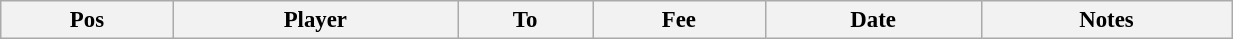<table class="wikitable" style="width:65%; text-align:center; font-size:95%; text-align:left;">
<tr>
<th><strong>Pos</strong></th>
<th><strong>Player</strong></th>
<th><strong>To</strong></th>
<th><strong>Fee</strong></th>
<th><strong>Date</strong></th>
<th><strong>Notes</strong></th>
</tr>
</table>
